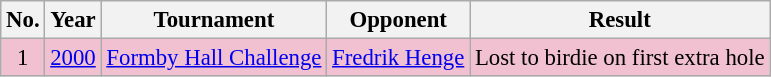<table class="wikitable" style="font-size:95%;">
<tr>
<th>No.</th>
<th>Year</th>
<th>Tournament</th>
<th>Opponent</th>
<th>Result</th>
</tr>
<tr style="background:#F2C1D1;">
<td align=center>1</td>
<td><a href='#'>2000</a></td>
<td><a href='#'>Formby Hall Challenge</a></td>
<td> <a href='#'>Fredrik Henge</a></td>
<td>Lost to birdie on first extra hole</td>
</tr>
</table>
